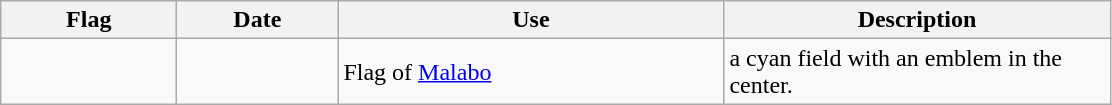<table class="wikitable">
<tr>
<th style="width:110px;">Flag</th>
<th style="width:100px;">Date</th>
<th style="width:250px;">Use</th>
<th style="width:250px;">Description</th>
</tr>
<tr>
<td></td>
<td></td>
<td>Flag of <a href='#'>Malabo</a></td>
<td>a cyan field with an emblem in the center.</td>
</tr>
</table>
